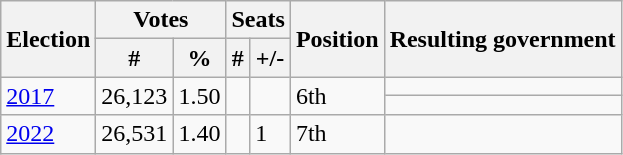<table class="wikitable">
<tr>
<th rowspan="2">Election</th>
<th colspan="2">Votes</th>
<th colspan="2">Seats</th>
<th rowspan="2">Position</th>
<th rowspan="2">Resulting government</th>
</tr>
<tr>
<th>#</th>
<th>%</th>
<th>#</th>
<th>+/-</th>
</tr>
<tr>
<td rowspan="2"><a href='#'>2017</a></td>
<td rowspan="2">26,123</td>
<td rowspan="2">1.50</td>
<td rowspan="2"></td>
<td rowspan="2"></td>
<td rowspan="2">6th</td>
<td></td>
</tr>
<tr>
<td></td>
</tr>
<tr>
<td><a href='#'>2022</a></td>
<td>26,531</td>
<td>1.40</td>
<td></td>
<td> 1</td>
<td> 7th</td>
<td></td>
</tr>
</table>
